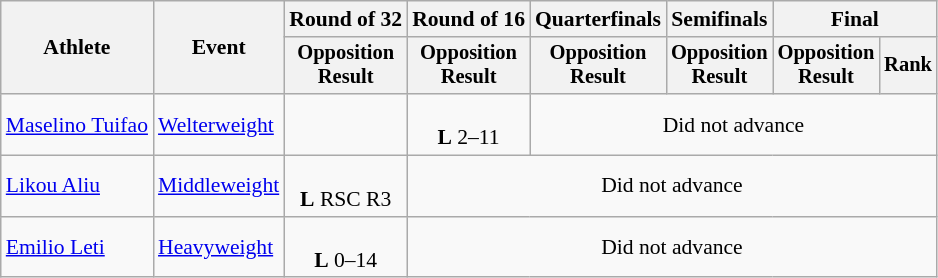<table class="wikitable" style="font-size:90%">
<tr>
<th rowspan="2">Athlete</th>
<th rowspan="2">Event</th>
<th>Round of 32</th>
<th>Round of 16</th>
<th>Quarterfinals</th>
<th>Semifinals</th>
<th colspan=2>Final</th>
</tr>
<tr style="font-size:95%">
<th>Opposition<br>Result</th>
<th>Opposition<br>Result</th>
<th>Opposition<br>Result</th>
<th>Opposition<br>Result</th>
<th>Opposition<br>Result</th>
<th>Rank</th>
</tr>
<tr align=center>
<td align=left><a href='#'>Maselino Tuifao</a></td>
<td align=left><a href='#'>Welterweight</a></td>
<td></td>
<td><br><strong>L</strong> 2–11</td>
<td colspan=4>Did not advance</td>
</tr>
<tr align=center>
<td align=left><a href='#'>Likou Aliu</a></td>
<td align=left><a href='#'>Middleweight</a></td>
<td><br><strong>L</strong> RSC R3</td>
<td colspan=5>Did not advance</td>
</tr>
<tr align=center>
<td align=left><a href='#'>Emilio Leti</a></td>
<td align=left><a href='#'>Heavyweight</a></td>
<td><br><strong>L</strong> 0–14</td>
<td colspan=5>Did not advance</td>
</tr>
</table>
